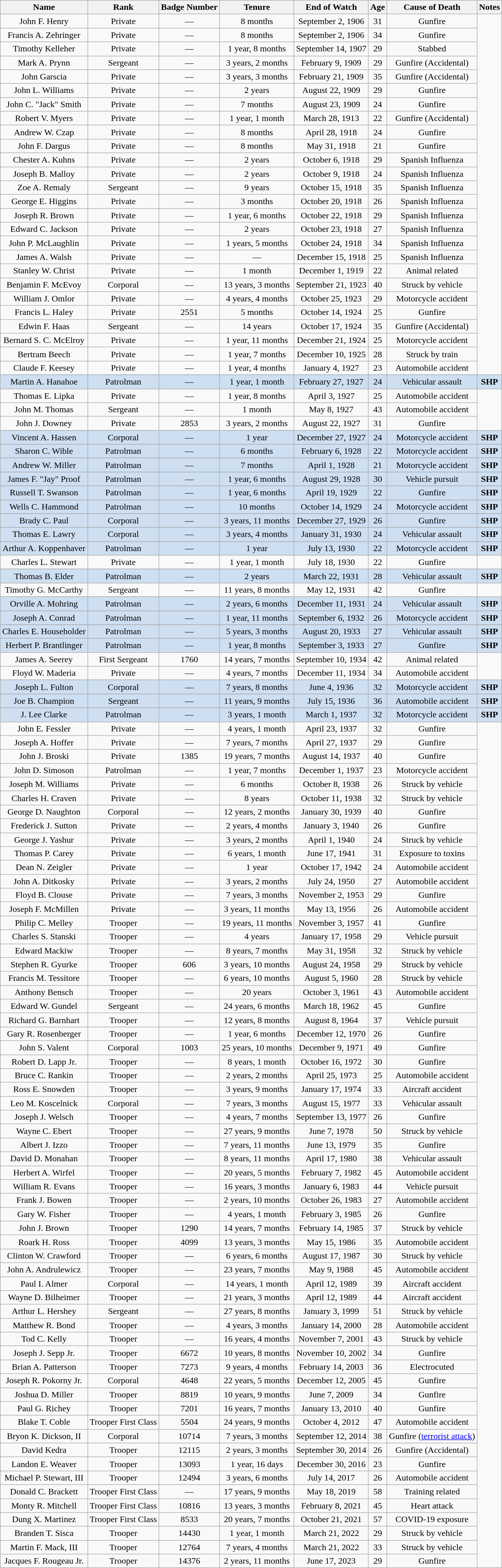<table class="wikitable" style="text-align:center">
<tr>
<th>Name</th>
<th>Rank</th>
<th>Badge Number</th>
<th>Tenure</th>
<th>End of Watch</th>
<th>Age</th>
<th>Cause of Death</th>
<th>Notes</th>
</tr>
<tr>
<td>John F. Henry</td>
<td>Private</td>
<td>—</td>
<td>8 months</td>
<td>September 2, 1906</td>
<td>31</td>
<td>Gunfire</td>
</tr>
<tr>
<td>Francis A. Zehringer</td>
<td>Private</td>
<td>—</td>
<td>8 months</td>
<td>September 2, 1906</td>
<td>34</td>
<td>Gunfire</td>
</tr>
<tr>
<td>Timothy Kelleher</td>
<td>Private</td>
<td>—</td>
<td>1 year, 8 months</td>
<td>September 14, 1907</td>
<td>29</td>
<td>Stabbed</td>
</tr>
<tr>
<td>Mark A. Prynn</td>
<td>Sergeant</td>
<td>—</td>
<td>3 years, 2 months</td>
<td>February 9, 1909</td>
<td>29</td>
<td>Gunfire (Accidental)</td>
</tr>
<tr>
<td>John Garscia</td>
<td>Private</td>
<td>—</td>
<td>3 years, 3 months</td>
<td>February 21, 1909</td>
<td>35</td>
<td>Gunfire (Accidental)</td>
</tr>
<tr>
<td>John L. Williams</td>
<td>Private</td>
<td>—</td>
<td>2 years</td>
<td>August 22, 1909</td>
<td>29</td>
<td>Gunfire</td>
</tr>
<tr>
<td>John C. "Jack" Smith</td>
<td>Private</td>
<td>—</td>
<td>7 months</td>
<td>August 23, 1909</td>
<td>24</td>
<td>Gunfire</td>
</tr>
<tr>
<td>Robert V. Myers</td>
<td>Private</td>
<td>—</td>
<td>1 year, 1 month</td>
<td>March 28, 1913</td>
<td>22</td>
<td>Gunfire (Accidental)</td>
</tr>
<tr>
<td>Andrew W. Czap</td>
<td>Private</td>
<td>—</td>
<td>8 months</td>
<td>April 28, 1918</td>
<td>24</td>
<td>Gunfire</td>
</tr>
<tr>
<td>John F. Dargus</td>
<td>Private</td>
<td>—</td>
<td>8 months</td>
<td>May 31, 1918</td>
<td>21</td>
<td>Gunfire</td>
</tr>
<tr>
<td>Chester A. Kuhns</td>
<td>Private</td>
<td>—</td>
<td>2 years</td>
<td>October 6, 1918</td>
<td>29</td>
<td>Spanish Influenza</td>
</tr>
<tr>
<td>Joseph B. Malloy</td>
<td>Private</td>
<td>—</td>
<td>2 years</td>
<td>October 9, 1918</td>
<td>24</td>
<td>Spanish Influenza</td>
</tr>
<tr>
<td>Zoe A. Remaly</td>
<td>Sergeant</td>
<td>—</td>
<td>9 years</td>
<td>October 15, 1918</td>
<td>35</td>
<td>Spanish Influenza</td>
</tr>
<tr>
<td>George E. Higgins</td>
<td>Private</td>
<td>—</td>
<td>3 months</td>
<td>October 20, 1918</td>
<td>26</td>
<td>Spanish Influenza</td>
</tr>
<tr>
<td>Joseph R. Brown</td>
<td>Private</td>
<td>—</td>
<td>1 year, 6 months</td>
<td>October 22, 1918</td>
<td>29</td>
<td>Spanish Influenza</td>
</tr>
<tr>
<td>Edward C. Jackson</td>
<td>Private</td>
<td>—</td>
<td>2 years</td>
<td>October 23, 1918</td>
<td>27</td>
<td>Spanish Influenza</td>
</tr>
<tr>
<td>John P. McLaughlin</td>
<td>Private</td>
<td>—</td>
<td>1 years, 5 months</td>
<td>October 24, 1918</td>
<td>34</td>
<td>Spanish Influenza</td>
</tr>
<tr>
<td>James A. Walsh</td>
<td>Private</td>
<td>—</td>
<td>—</td>
<td>December 15, 1918</td>
<td>25</td>
<td>Spanish Influenza</td>
</tr>
<tr>
<td>Stanley W. Christ</td>
<td>Private</td>
<td>—</td>
<td>1 month</td>
<td>December 1, 1919</td>
<td>22</td>
<td>Animal related</td>
</tr>
<tr>
<td>Benjamin F. McEvoy</td>
<td>Corporal</td>
<td>—</td>
<td>13 years, 3 months</td>
<td>September 21, 1923</td>
<td>40</td>
<td>Struck by vehicle</td>
</tr>
<tr>
<td>William J. Omlor</td>
<td>Private</td>
<td>—</td>
<td>4 years, 4 months</td>
<td>October 25, 1923</td>
<td>29</td>
<td>Motorcycle accident</td>
</tr>
<tr>
<td>Francis L. Haley</td>
<td>Private</td>
<td>2551</td>
<td>5 months</td>
<td>October 14, 1924</td>
<td>25</td>
<td>Gunfire</td>
</tr>
<tr>
<td>Edwin F. Haas</td>
<td>Sergeant</td>
<td>—</td>
<td>14 years</td>
<td>October 17, 1924</td>
<td>35</td>
<td>Gunfire (Accidental)</td>
</tr>
<tr>
<td>Bernard S. C. McElroy</td>
<td>Private</td>
<td>—</td>
<td>1 year, 11 months</td>
<td>December 21, 1924</td>
<td>25</td>
<td>Motorcycle accident</td>
</tr>
<tr>
<td>Bertram Beech</td>
<td>Private</td>
<td>—</td>
<td>1 year, 7 months</td>
<td>December 10, 1925</td>
<td>28</td>
<td>Struck by train</td>
</tr>
<tr>
<td>Claude F. Keesey</td>
<td>Private</td>
<td>—</td>
<td>1 year, 4 months</td>
<td>January 4, 1927</td>
<td>23</td>
<td>Automobile accident</td>
</tr>
<tr>
</tr>
<tr style="background:#cedff2;">
<td>Martin A. Hanahoe</td>
<td>Patrolman</td>
<td>—</td>
<td>1 year, 1 month</td>
<td>February 27, 1927</td>
<td>24</td>
<td>Vehicular assault</td>
<td><strong>SHP</strong></td>
</tr>
<tr>
<td>Thomas E. Lipka</td>
<td>Private</td>
<td>—</td>
<td>1 year, 8 months</td>
<td>April 3, 1927</td>
<td>25</td>
<td>Automobile accident</td>
</tr>
<tr>
<td>John M. Thomas</td>
<td>Sergeant</td>
<td>—</td>
<td>1 month</td>
<td>May 8, 1927</td>
<td>43</td>
<td>Automobile accident</td>
</tr>
<tr>
<td>John J. Downey</td>
<td>Private</td>
<td>2853</td>
<td>3 years, 2 months</td>
<td>August 22, 1927</td>
<td>31</td>
<td>Gunfire</td>
</tr>
<tr>
</tr>
<tr style="background:#cedff2;">
<td>Vincent A. Hassen</td>
<td>Corporal</td>
<td>—</td>
<td>1 year</td>
<td>December 27, 1927</td>
<td>24</td>
<td>Motorcycle accident</td>
<td><strong>SHP</strong></td>
</tr>
<tr>
</tr>
<tr style="background:#cedff2;">
<td>Sharon C. Wible</td>
<td>Patrolman</td>
<td>—</td>
<td>6 months</td>
<td>February 6, 1928</td>
<td>22</td>
<td>Motorcycle accident</td>
<td><strong>SHP</strong></td>
</tr>
<tr |>
</tr>
<tr style="background:#cedff2;">
<td>Andrew W. Miller</td>
<td>Patrolman</td>
<td>—</td>
<td>7 months</td>
<td>April 1, 1928</td>
<td>21</td>
<td>Motorcycle accident</td>
<td><strong>SHP</strong></td>
</tr>
<tr>
</tr>
<tr style="background:#cedff2;">
<td>James F. "Jay" Proof</td>
<td>Patrolman</td>
<td>—</td>
<td>1 year, 6 months</td>
<td>August 29, 1928</td>
<td>30</td>
<td>Vehicle pursuit</td>
<td><strong>SHP</strong></td>
</tr>
<tr>
</tr>
<tr style="background:#cedff2;">
<td>Russell T. Swanson</td>
<td>Patrolman</td>
<td>—</td>
<td>1 year, 6 months</td>
<td>April 19, 1929</td>
<td>22</td>
<td>Gunfire</td>
<td><strong>SHP</strong></td>
</tr>
<tr>
</tr>
<tr style="background:#cedff2;">
<td>Wells C. Hammond</td>
<td>Patrolman</td>
<td>—</td>
<td>10 months</td>
<td>October 14, 1929</td>
<td>24</td>
<td>Motorcycle accident</td>
<td><strong>SHP</strong></td>
</tr>
<tr>
</tr>
<tr style="background:#cedff2;">
<td>Brady C. Paul</td>
<td>Corporal</td>
<td>—</td>
<td>3 years, 11 months</td>
<td>December 27, 1929</td>
<td>26</td>
<td>Gunfire</td>
<td><strong>SHP</strong></td>
</tr>
<tr>
</tr>
<tr style="background:#cedff2;">
<td>Thomas E. Lawry</td>
<td>Corporal</td>
<td>—</td>
<td>3 years, 4 months</td>
<td>January 31, 1930</td>
<td>24</td>
<td>Vehicular assault</td>
<td><strong>SHP</strong></td>
</tr>
<tr>
</tr>
<tr style="background:#cedff2;">
<td>Arthur A. Koppenhaver</td>
<td>Patrolman</td>
<td>—</td>
<td>1 year</td>
<td>July 13, 1930</td>
<td>22</td>
<td>Motorcycle accident</td>
<td><strong>SHP</strong></td>
</tr>
<tr>
<td>Charles L. Stewart</td>
<td>Private</td>
<td>—</td>
<td>1 year, 1 month</td>
<td>July 18, 1930</td>
<td>22</td>
<td>Gunfire</td>
</tr>
<tr>
</tr>
<tr style="background:#cedff2;">
<td>Thomas B. Elder</td>
<td>Patrolman</td>
<td>—</td>
<td>2 years</td>
<td>March 22, 1931</td>
<td>28</td>
<td>Vehicular assault</td>
<td><strong>SHP</strong></td>
</tr>
<tr>
<td>Timothy G. McCarthy</td>
<td>Sergeant</td>
<td>—</td>
<td>11 years, 8 months</td>
<td>May 12, 1931</td>
<td>42</td>
<td>Gunfire</td>
</tr>
<tr>
</tr>
<tr style="background:#cedff2;">
<td>Orville A. Mohring</td>
<td>Patrolman</td>
<td>—</td>
<td>2 years, 6 months</td>
<td>December 11, 1931</td>
<td>24</td>
<td>Vehicular assault</td>
<td><strong>SHP</strong></td>
</tr>
<tr>
</tr>
<tr style="background:#cedff2;">
<td>Joseph A. Conrad</td>
<td>Patrolman</td>
<td>—</td>
<td>1 year, 11 months</td>
<td>September 6, 1932</td>
<td>26</td>
<td>Motorcycle accident</td>
<td><strong>SHP</strong></td>
</tr>
<tr>
</tr>
<tr style="background:#cedff2;">
<td>Charles E. Householder</td>
<td>Patrolman</td>
<td>—</td>
<td>5 years, 3 months</td>
<td>August 20, 1933</td>
<td>27</td>
<td>Vehicular assault</td>
<td><strong>SHP</strong></td>
</tr>
<tr>
</tr>
<tr style="background:#cedff2;">
<td>Herbert P. Brantlinger</td>
<td>Patrolman</td>
<td>—</td>
<td>1 year, 8 months</td>
<td>September 3, 1933</td>
<td>27</td>
<td>Gunfire</td>
<td><strong>SHP</strong></td>
</tr>
<tr>
<td>James A. Seerey</td>
<td>First Sergeant</td>
<td>1760</td>
<td>14 years, 7 months</td>
<td>September 10, 1934</td>
<td>42</td>
<td>Animal related</td>
</tr>
<tr>
<td>Floyd W. Maderia</td>
<td>Private</td>
<td>—</td>
<td>4 years, 7 months</td>
<td>December 11, 1934</td>
<td>34</td>
<td>Automobile accident</td>
</tr>
<tr>
</tr>
<tr style="background:#cedff2;">
<td>Joseph L. Fulton</td>
<td>Corporal</td>
<td>—</td>
<td>7 years, 8 months</td>
<td>June 4, 1936</td>
<td>32</td>
<td>Motorcycle accident</td>
<td><strong>SHP</strong></td>
</tr>
<tr>
</tr>
<tr style="background:#cedff2;">
<td>Joe B. Champion</td>
<td>Sergeant</td>
<td>—</td>
<td>11 years, 9 months</td>
<td>July 15, 1936</td>
<td>36</td>
<td>Automobile accident</td>
<td><strong>SHP</strong></td>
</tr>
<tr>
</tr>
<tr style="background:#cedff2;">
<td>J. Lee Clarke</td>
<td>Patrolman</td>
<td>—</td>
<td>3 years, 1 month</td>
<td>March 1, 1937</td>
<td>32</td>
<td>Motorcycle accident</td>
<td><strong>SHP</strong></td>
</tr>
<tr>
<td>John E. Fessler</td>
<td>Private</td>
<td>—</td>
<td>4 years, 1 month</td>
<td>April 23, 1937</td>
<td>32</td>
<td>Gunfire</td>
</tr>
<tr>
<td>Joseph A. Hoffer</td>
<td>Private</td>
<td>—</td>
<td>7 years, 7 months</td>
<td>April 27, 1937</td>
<td>29</td>
<td>Gunfire</td>
</tr>
<tr>
<td>John J. Broski</td>
<td>Private</td>
<td>1385</td>
<td>19 years, 7 months</td>
<td>August 14, 1937</td>
<td>40</td>
<td>Gunfire</td>
</tr>
<tr>
<td>John D. Simoson</td>
<td>Patrolman</td>
<td>—</td>
<td>1 year, 7 months</td>
<td>December 1, 1937</td>
<td>23</td>
<td>Motorcycle accident</td>
</tr>
<tr>
<td>Joseph M. Williams</td>
<td>Private</td>
<td>—</td>
<td>6 months</td>
<td>October 8, 1938</td>
<td>26</td>
<td>Struck by vehicle</td>
</tr>
<tr>
<td>Charles H. Craven</td>
<td>Private</td>
<td>—</td>
<td>8 years</td>
<td>October 11, 1938</td>
<td>32</td>
<td>Struck by vehicle</td>
</tr>
<tr>
<td>George D. Naughton</td>
<td>Corporal</td>
<td>—</td>
<td>12 years, 2 months</td>
<td>January 30, 1939</td>
<td>40</td>
<td>Gunfire</td>
</tr>
<tr>
<td>Frederick J. Sutton</td>
<td>Private</td>
<td>—</td>
<td>2 years, 4 months</td>
<td>January 3, 1940</td>
<td>26</td>
<td>Gunfire</td>
</tr>
<tr>
<td>George J. Yashur</td>
<td>Private</td>
<td>—</td>
<td>3 years, 2 months</td>
<td>April 1, 1940</td>
<td>24</td>
<td>Struck by vehicle</td>
</tr>
<tr>
<td>Thomas P. Carey</td>
<td>Private</td>
<td>—</td>
<td>6 years, 1 month</td>
<td>June 17, 1941</td>
<td>31</td>
<td>Exposure to toxins</td>
</tr>
<tr>
<td>Dean N. Zeigler</td>
<td>Private</td>
<td>—</td>
<td>1 year</td>
<td>October 17, 1942</td>
<td>24</td>
<td>Automobile accident</td>
</tr>
<tr>
<td>John A. Ditkosky</td>
<td>Private</td>
<td>—</td>
<td>3 years, 2 months</td>
<td>July 24, 1950</td>
<td>27</td>
<td>Automobile accident</td>
</tr>
<tr>
<td>Floyd B. Clouse</td>
<td>Private</td>
<td>—</td>
<td>7 years, 3 months</td>
<td>November 2, 1953</td>
<td>29</td>
<td>Gunfire</td>
</tr>
<tr>
<td>Joseph F. McMillen</td>
<td>Private</td>
<td>—</td>
<td>3 years, 11 months</td>
<td>May 13, 1956</td>
<td>26</td>
<td>Automobile accident</td>
</tr>
<tr>
<td>Philip C. Melley</td>
<td>Trooper</td>
<td>—</td>
<td>19 years, 11 months</td>
<td>November 3, 1957</td>
<td>41</td>
<td>Gunfire</td>
</tr>
<tr>
<td>Charles S. Stanski</td>
<td>Trooper</td>
<td>—</td>
<td>4 years</td>
<td>January 17, 1958</td>
<td>29</td>
<td>Vehicle pursuit</td>
</tr>
<tr>
<td>Edward Mackiw</td>
<td>Trooper</td>
<td>—</td>
<td>8 years, 7 months</td>
<td>May 31, 1958</td>
<td>32</td>
<td>Struck by vehicle</td>
</tr>
<tr>
<td>Stephen R. Gyurke</td>
<td>Trooper</td>
<td>606</td>
<td>3 years, 10 months</td>
<td>August 24, 1958</td>
<td>29</td>
<td>Struck by vehicle</td>
</tr>
<tr>
<td>Francis M. Tessitore</td>
<td>Trooper</td>
<td>—</td>
<td>6 years, 10 months</td>
<td>August 5, 1960</td>
<td>28</td>
<td>Struck by vehicle</td>
</tr>
<tr>
<td>Anthony Bensch</td>
<td>Trooper</td>
<td>—</td>
<td>20 years</td>
<td>October 3, 1961</td>
<td>43</td>
<td>Automobile accident</td>
</tr>
<tr>
<td>Edward W. Gundel</td>
<td>Sergeant</td>
<td>—</td>
<td>24 years, 6 months</td>
<td>March 18, 1962</td>
<td>45</td>
<td>Gunfire</td>
</tr>
<tr>
<td>Richard G. Barnhart</td>
<td>Trooper</td>
<td>—</td>
<td>12 years, 8 months</td>
<td>August 8, 1964</td>
<td>37</td>
<td>Vehicle pursuit</td>
</tr>
<tr>
<td>Gary R. Rosenberger</td>
<td>Trooper</td>
<td>—</td>
<td>1 year, 6 months</td>
<td>December 12, 1970</td>
<td>26</td>
<td>Gunfire</td>
</tr>
<tr>
<td>John S. Valent</td>
<td>Corporal</td>
<td>1003</td>
<td>25 years, 10 months</td>
<td>December 9, 1971</td>
<td>49</td>
<td>Gunfire</td>
</tr>
<tr>
<td>Robert D. Lapp Jr.</td>
<td>Trooper</td>
<td>—</td>
<td>8 years, 1 month</td>
<td>October 16, 1972</td>
<td>30</td>
<td>Gunfire</td>
</tr>
<tr>
<td>Bruce C. Rankin</td>
<td>Trooper</td>
<td>—</td>
<td>2 years, 2 months</td>
<td>April 25, 1973</td>
<td>25</td>
<td>Automobile accident</td>
</tr>
<tr>
<td>Ross E. Snowden</td>
<td>Trooper</td>
<td>—</td>
<td>3 years, 9 months</td>
<td>January 17, 1974</td>
<td>33</td>
<td>Aircraft accident</td>
</tr>
<tr>
<td>Leo M. Koscelnick</td>
<td>Corporal</td>
<td>—</td>
<td>7 years, 3 months</td>
<td>August 15, 1977</td>
<td>33</td>
<td>Vehicular assault</td>
</tr>
<tr>
<td>Joseph J. Welsch</td>
<td>Trooper</td>
<td>—</td>
<td>4 years, 7 months</td>
<td>September 13, 1977</td>
<td>26</td>
<td>Gunfire</td>
</tr>
<tr>
<td>Wayne C. Ebert</td>
<td>Trooper</td>
<td>—</td>
<td>27 years, 9 months</td>
<td>June 7, 1978</td>
<td>50</td>
<td>Struck by vehicle</td>
</tr>
<tr>
<td>Albert J. Izzo</td>
<td>Trooper</td>
<td>—</td>
<td>7 years, 11 months</td>
<td>June 13, 1979</td>
<td>35</td>
<td>Gunfire</td>
</tr>
<tr>
<td>David D. Monahan</td>
<td>Trooper</td>
<td>—</td>
<td>8 years, 11 months</td>
<td>April 17, 1980</td>
<td>38</td>
<td>Vehicular assault</td>
</tr>
<tr>
<td>Herbert A. Wirfel</td>
<td>Trooper</td>
<td>—</td>
<td>20 years, 5 months</td>
<td>February 7, 1982</td>
<td>45</td>
<td>Automobile accident</td>
</tr>
<tr>
<td>William R. Evans</td>
<td>Trooper</td>
<td>—</td>
<td>16 years, 3 months</td>
<td>January 6, 1983</td>
<td>44</td>
<td>Vehicle pursuit</td>
</tr>
<tr>
<td>Frank J. Bowen</td>
<td>Trooper</td>
<td>—</td>
<td>2 years, 10 months</td>
<td>October 26, 1983</td>
<td>27</td>
<td>Automobile accident</td>
</tr>
<tr>
<td>Gary W. Fisher</td>
<td>Trooper</td>
<td>—</td>
<td>4 years, 1 month</td>
<td>February 3, 1985</td>
<td>26</td>
<td>Gunfire</td>
</tr>
<tr>
<td>John J. Brown</td>
<td>Trooper</td>
<td>1290</td>
<td>14 years, 7 months</td>
<td>February 14, 1985</td>
<td>37</td>
<td>Struck by vehicle</td>
</tr>
<tr>
<td>Roark H. Ross</td>
<td>Trooper</td>
<td>4099</td>
<td>13 years, 3 months</td>
<td>May 15, 1986</td>
<td>35</td>
<td>Automobile accident</td>
</tr>
<tr>
<td>Clinton W. Crawford</td>
<td>Trooper</td>
<td>—</td>
<td>6 years, 6 months</td>
<td>August 17, 1987</td>
<td>30</td>
<td>Struck by vehicle</td>
</tr>
<tr>
<td>John A. Andrulewicz</td>
<td>Trooper</td>
<td>—</td>
<td>23 years, 7 months</td>
<td>May 9, 1988</td>
<td>45</td>
<td>Automobile accident</td>
</tr>
<tr>
<td>Paul I. Almer</td>
<td>Corporal</td>
<td>—</td>
<td>14 years, 1 month</td>
<td>April 12, 1989</td>
<td>39</td>
<td>Aircraft accident</td>
</tr>
<tr>
<td>Wayne D. Bilheimer</td>
<td>Trooper</td>
<td>—</td>
<td>21 years, 3 months</td>
<td>April 12, 1989</td>
<td>44</td>
<td>Aircraft accident</td>
</tr>
<tr>
<td>Arthur L. Hershey</td>
<td>Sergeant</td>
<td>—</td>
<td>27 years, 8 months</td>
<td>January 3, 1999</td>
<td>51</td>
<td>Struck by vehicle</td>
</tr>
<tr>
<td>Matthew R. Bond</td>
<td>Trooper</td>
<td>—</td>
<td>4 years, 3 months</td>
<td>January 14, 2000</td>
<td>28</td>
<td>Automobile accident</td>
</tr>
<tr>
<td>Tod C. Kelly</td>
<td>Trooper</td>
<td>—</td>
<td>16 years, 4 months</td>
<td>November 7, 2001</td>
<td>43</td>
<td>Struck by vehicle</td>
</tr>
<tr>
<td>Joseph J. Sepp Jr.</td>
<td>Trooper</td>
<td>6672</td>
<td>10 years, 8 months</td>
<td>November 10, 2002</td>
<td>34</td>
<td>Gunfire</td>
</tr>
<tr>
<td>Brian A. Patterson</td>
<td>Trooper</td>
<td>7273</td>
<td>9 years, 4 months</td>
<td>February 14, 2003</td>
<td>36</td>
<td>Electrocuted</td>
</tr>
<tr>
<td>Joseph R. Pokorny Jr.</td>
<td>Corporal</td>
<td>4648</td>
<td>22 years, 5 months</td>
<td>December 12, 2005</td>
<td>45</td>
<td>Gunfire</td>
</tr>
<tr>
<td>Joshua D. Miller</td>
<td>Trooper</td>
<td>8819</td>
<td>10 years, 9 months</td>
<td>June 7, 2009</td>
<td>34</td>
<td>Gunfire</td>
</tr>
<tr>
<td>Paul G. Richey</td>
<td>Trooper</td>
<td>7201</td>
<td>16 years, 7 months</td>
<td>January 13, 2010</td>
<td>40</td>
<td>Gunfire</td>
</tr>
<tr>
<td>Blake T. Coble</td>
<td>Trooper First Class</td>
<td>5504</td>
<td>24 years, 9 months</td>
<td>October 4, 2012</td>
<td>47</td>
<td>Automobile accident</td>
</tr>
<tr>
<td>Bryon K. Dickson, II</td>
<td>Corporal</td>
<td>10714</td>
<td>7 years, 3 months</td>
<td>September 12, 2014</td>
<td>38</td>
<td>Gunfire (<a href='#'>terrorist attack</a>)</td>
</tr>
<tr>
<td>David Kedra</td>
<td>Trooper</td>
<td>12115</td>
<td>2 years, 3 months</td>
<td>September 30, 2014</td>
<td>26</td>
<td>Gunfire (Accidental)</td>
</tr>
<tr>
<td>Landon E. Weaver</td>
<td>Trooper</td>
<td>13093</td>
<td>1 year, 16 days</td>
<td>December 30, 2016</td>
<td>23</td>
<td>Gunfire</td>
</tr>
<tr>
<td>Michael P. Stewart, III</td>
<td>Trooper</td>
<td>12494</td>
<td>3 years, 6 months</td>
<td>July 14, 2017</td>
<td>26</td>
<td>Automobile accident</td>
</tr>
<tr>
<td>Donald C. Brackett</td>
<td>Trooper First Class</td>
<td>—</td>
<td>17 years, 9 months</td>
<td>May 18, 2019</td>
<td>58</td>
<td>Training related</td>
</tr>
<tr>
<td>Monty R. Mitchell</td>
<td>Trooper First Class</td>
<td>10816</td>
<td>13 years, 3 months</td>
<td>February 8, 2021</td>
<td>45</td>
<td>Heart attack</td>
</tr>
<tr>
<td>Dung X. Martinez</td>
<td>Trooper First Class</td>
<td>8533</td>
<td>20 years, 7 months</td>
<td>October 21, 2021</td>
<td>57</td>
<td>COVID-19 exposure</td>
</tr>
<tr>
<td>Branden T. Sisca</td>
<td>Trooper</td>
<td>14430</td>
<td>1 year, 1 month</td>
<td>March 21, 2022</td>
<td>29</td>
<td>Struck by vehicle</td>
</tr>
<tr>
<td>Martin F. Mack, III</td>
<td>Trooper</td>
<td>12764</td>
<td>7 years, 4 months</td>
<td>March 21, 2022</td>
<td>33</td>
<td>Struck by vehicle</td>
</tr>
<tr>
<td>Jacques F. Rougeau Jr.</td>
<td>Trooper</td>
<td>14376</td>
<td>2 years, 11 months</td>
<td>June 17, 2023</td>
<td>29</td>
<td>Gunfire</td>
</tr>
</table>
